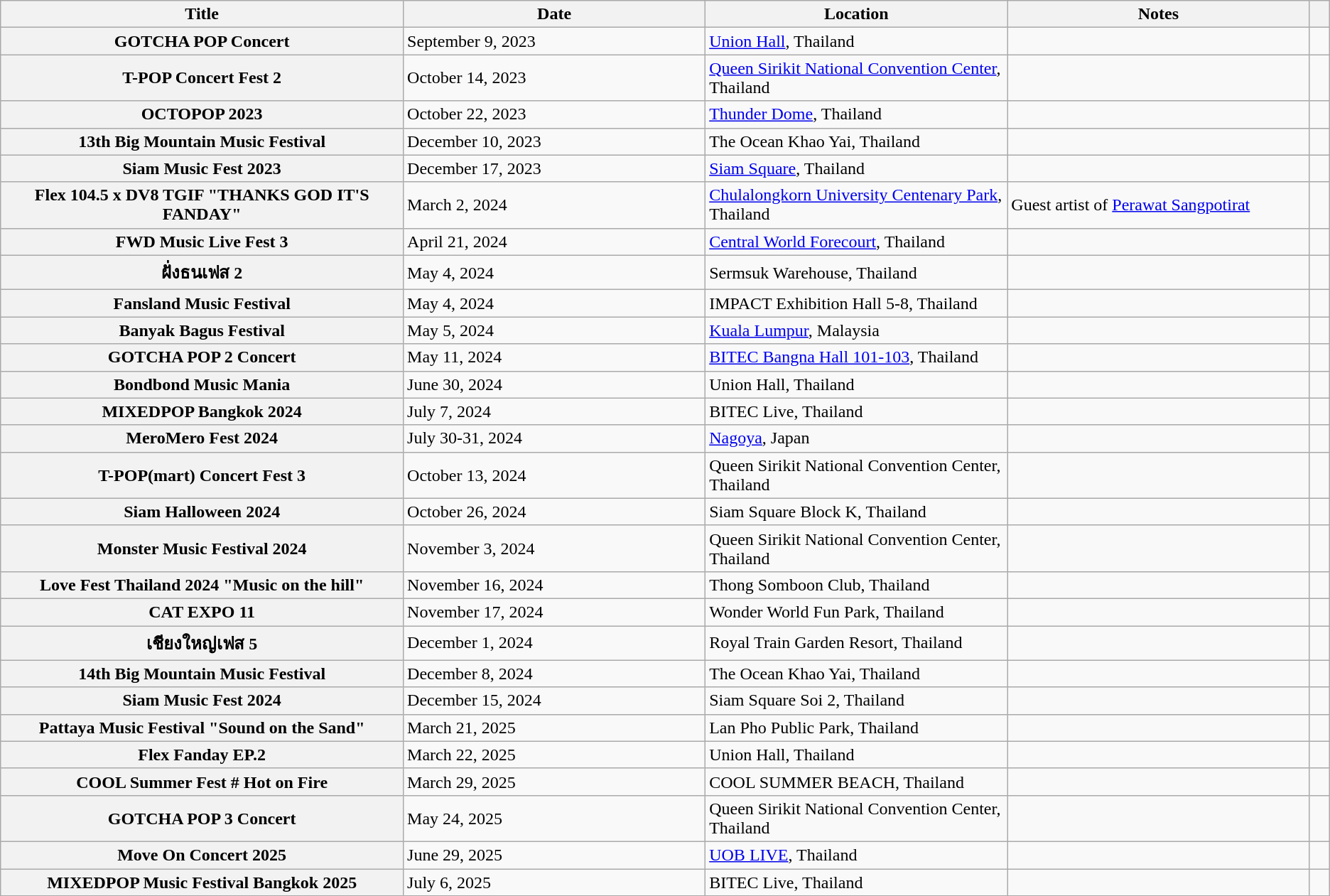<table class="wikitable plainrowheaders sortable">
<tr>
<th style="width:20%">Title</th>
<th style="width:15%">Date</th>
<th style="width:15%">Location</th>
<th style="width:15%">Notes</th>
<th style="width:1%" class="unsortable"></th>
</tr>
<tr>
<th scope="row">GOTCHA POP Concert</th>
<td>September 9, 2023</td>
<td><a href='#'>Union Hall</a>, Thailand</td>
<td></td>
<td style="text-align:center"></td>
</tr>
<tr>
<th scope="row">T-POP Concert Fest 2</th>
<td>October 14, 2023</td>
<td><a href='#'>Queen Sirikit National Convention Center</a>, Thailand</td>
<td></td>
<td style="text-align:center"></td>
</tr>
<tr>
<th scope="row">OCTOPOP 2023</th>
<td>October 22, 2023</td>
<td><a href='#'>Thunder Dome</a>, Thailand</td>
<td></td>
<td style="text-align:center"></td>
</tr>
<tr>
<th scope="row">13th Big Mountain Music Festival</th>
<td>December 10, 2023</td>
<td>The Ocean Khao Yai, Thailand</td>
<td></td>
<td style="text-align:center"></td>
</tr>
<tr>
<th scope="row">Siam Music Fest 2023</th>
<td>December 17, 2023</td>
<td><a href='#'>Siam Square</a>, Thailand</td>
<td></td>
<td style="text-align:center"></td>
</tr>
<tr>
<th scope="row">Flex 104.5 x DV8 TGIF "THANKS GOD IT'S FANDAY"</th>
<td>March 2, 2024</td>
<td><a href='#'>Chulalongkorn University Centenary Park</a>, Thailand</td>
<td>Guest artist of <a href='#'>Perawat Sangpotirat</a></td>
<td style="text-align:center"></td>
</tr>
<tr>
<th scope="row">FWD Music Live Fest 3</th>
<td>April 21, 2024</td>
<td><a href='#'>Central World Forecourt</a>, Thailand</td>
<td></td>
<td style="text-align:center"></td>
</tr>
<tr>
<th scope="row">ฝั่งธนเฟส 2</th>
<td>May 4, 2024</td>
<td>Sermsuk Warehouse, Thailand</td>
<td></td>
<td style="text-align:center"></td>
</tr>
<tr>
<th scope="row">Fansland Music Festival</th>
<td>May 4, 2024</td>
<td>IMPACT Exhibition Hall 5-8, Thailand</td>
<td></td>
<td style="text-align:center"></td>
</tr>
<tr>
<th scope="row">Banyak Bagus Festival</th>
<td>May 5, 2024</td>
<td><a href='#'>Kuala Lumpur</a>, Malaysia</td>
<td></td>
<td style="text-align:center"></td>
</tr>
<tr>
<th scope="row">GOTCHA POP 2 Concert</th>
<td>May 11, 2024</td>
<td><a href='#'>BITEC Bangna Hall 101-103</a>, Thailand</td>
<td></td>
<td style="text-align:center"></td>
</tr>
<tr>
<th scope="row">Bondbond Music Mania</th>
<td>June 30, 2024</td>
<td>Union Hall, Thailand</td>
<td></td>
<td style="text-align:center"></td>
</tr>
<tr>
<th scope="row">MIXEDPOP Bangkok 2024</th>
<td>July 7, 2024</td>
<td>BITEC Live, Thailand</td>
<td></td>
<td style="text-align:center"></td>
</tr>
<tr>
<th scope="row">MeroMero Fest 2024</th>
<td>July 30-31, 2024</td>
<td><a href='#'>Nagoya</a>, Japan</td>
<td></td>
<td style="text-align:center"></td>
</tr>
<tr>
<th scope="row">T-POP(mart) Concert Fest 3</th>
<td>October 13, 2024</td>
<td>Queen Sirikit National Convention Center, Thailand</td>
<td></td>
<td style="text-align:center"></td>
</tr>
<tr>
<th scope="row">Siam Halloween 2024</th>
<td>October 26, 2024</td>
<td>Siam Square Block K, Thailand</td>
<td></td>
<td style="text-align:center"></td>
</tr>
<tr>
<th scope="row">Monster Music Festival 2024</th>
<td>November 3, 2024</td>
<td>Queen Sirikit National Convention Center, Thailand</td>
<td></td>
<td style="text-align:center"></td>
</tr>
<tr>
<th scope="row">Love Fest Thailand 2024 "Music on the hill"</th>
<td>November 16, 2024</td>
<td>Thong Somboon Club, Thailand</td>
<td></td>
<td style="text-align:center"></td>
</tr>
<tr>
<th scope="row">CAT EXPO 11</th>
<td>November 17, 2024</td>
<td>Wonder World Fun Park, Thailand</td>
<td></td>
<td style="text-align:center"></td>
</tr>
<tr>
<th scope="row">เชียงใหญ่เฟส 5</th>
<td>December 1, 2024</td>
<td>Royal Train Garden Resort, Thailand</td>
<td></td>
<td style="text-align:center"></td>
</tr>
<tr>
<th scope="row">14th Big Mountain Music Festival</th>
<td>December 8, 2024</td>
<td>The Ocean Khao Yai, Thailand</td>
<td></td>
<td style="text-align:center"></td>
</tr>
<tr>
<th scope="row">Siam Music Fest 2024</th>
<td>December 15, 2024</td>
<td>Siam Square Soi 2, Thailand</td>
<td></td>
<td style="text-align:center"></td>
</tr>
<tr>
<th scope="row">Pattaya Music Festival "Sound on the Sand"</th>
<td>March 21, 2025</td>
<td>Lan Pho Public Park, Thailand</td>
<td></td>
<td style="text-align:center"></td>
</tr>
<tr>
<th scope="row">Flex Fanday EP.2</th>
<td>March 22, 2025</td>
<td>Union Hall, Thailand</td>
<td></td>
<td style="text-align:center"></td>
</tr>
<tr>
<th scope="row">COOL Summer Fest # Hot on Fire</th>
<td>March 29, 2025</td>
<td>COOL SUMMER BEACH, Thailand</td>
<td></td>
<td style="text-align:center"></td>
</tr>
<tr>
<th scope="row">GOTCHA POP 3 Concert</th>
<td>May 24, 2025</td>
<td>Queen Sirikit National Convention Center, Thailand</td>
<td></td>
<td style="text-align:center"></td>
</tr>
<tr>
<th scope="row">Move On Concert 2025</th>
<td>June 29, 2025</td>
<td><a href='#'>UOB LIVE</a>, Thailand</td>
<td></td>
<td style="text-align:center"></td>
</tr>
<tr>
<th scope="row">MIXEDPOP Music Festival Bangkok 2025</th>
<td>July 6, 2025</td>
<td>BITEC Live, Thailand</td>
<td></td>
<td style="text-align:center"></td>
</tr>
</table>
